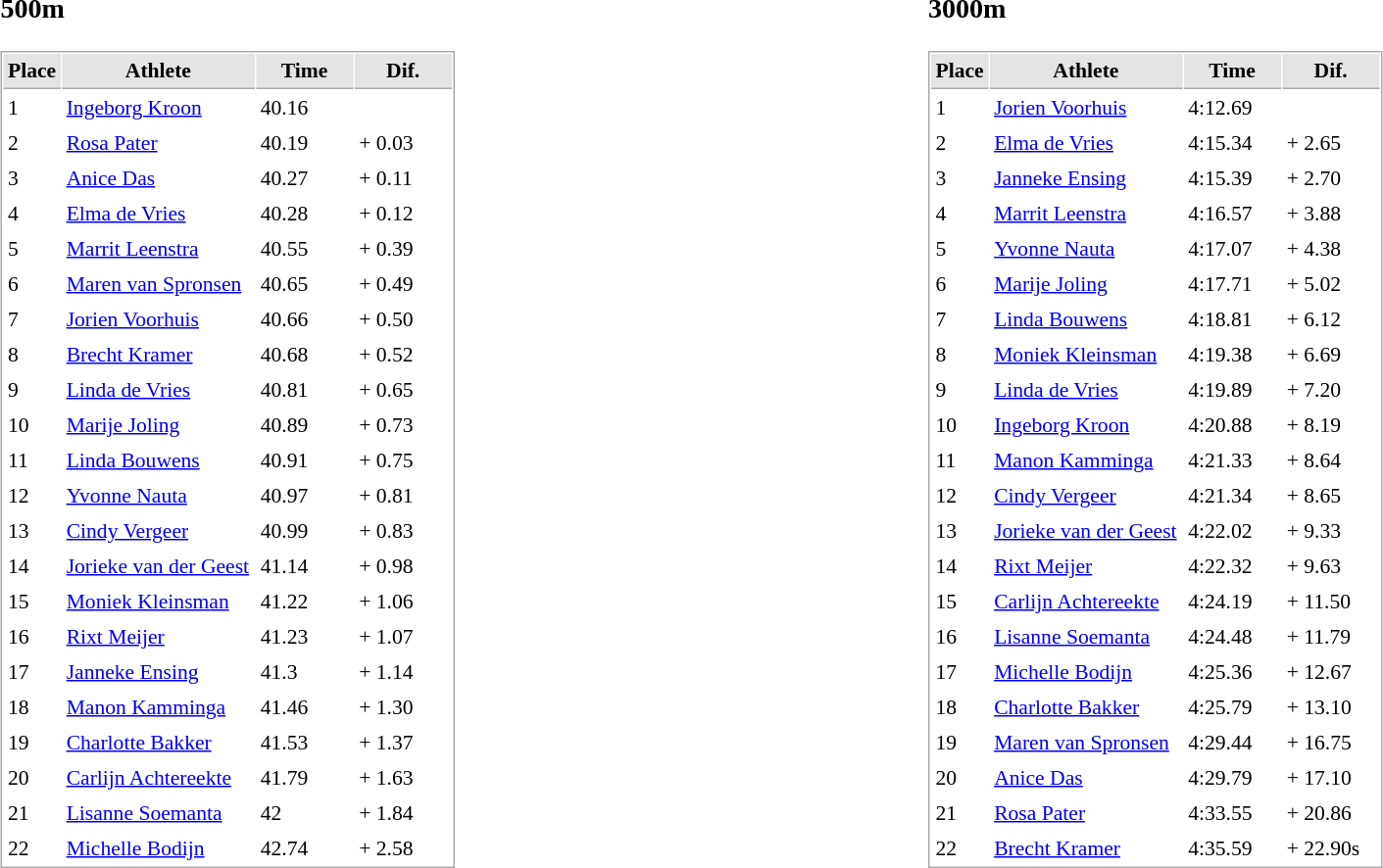<table width=100%>
<tr>
<td width=50% align=left valign=top><br><h3>500m</h3><table cellspacing="1" cellpadding="3" style="border:1px solid #AAAAAA;font-size:90%">
<tr bgcolor="#E4E4E4">
<th style="border-bottom:1px solid #AAAAAA" width=15>Place</th>
<th style="border-bottom:1px solid #AAAAAA" width=125>Athlete</th>
<th style="border-bottom:1px solid #AAAAAA" width=60>Time</th>
<th style="border-bottom:1px solid #AAAAAA" width=60>Dif.</th>
</tr>
<tr>
<td>1</td>
<td><a href='#'>Ingeborg Kroon</a></td>
<td>40.16</td>
<td></td>
</tr>
<tr>
<td>2</td>
<td><a href='#'>Rosa Pater</a></td>
<td>40.19</td>
<td>+ 0.03</td>
</tr>
<tr>
<td>3</td>
<td><a href='#'>Anice Das</a></td>
<td>40.27</td>
<td>+ 0.11</td>
</tr>
<tr>
<td>4</td>
<td><a href='#'>Elma de Vries</a></td>
<td>40.28</td>
<td>+ 0.12</td>
</tr>
<tr>
<td>5</td>
<td><a href='#'>Marrit Leenstra</a></td>
<td>40.55</td>
<td>+ 0.39</td>
</tr>
<tr>
<td>6</td>
<td><a href='#'>Maren van Spronsen</a></td>
<td>40.65</td>
<td>+ 0.49</td>
</tr>
<tr>
<td>7</td>
<td><a href='#'>Jorien Voorhuis</a></td>
<td>40.66</td>
<td>+ 0.50</td>
</tr>
<tr>
<td>8</td>
<td><a href='#'>Brecht Kramer</a></td>
<td>40.68</td>
<td>+ 0.52</td>
</tr>
<tr>
<td>9</td>
<td><a href='#'>Linda de Vries</a></td>
<td>40.81</td>
<td>+ 0.65</td>
</tr>
<tr>
<td>10</td>
<td><a href='#'>Marije Joling</a></td>
<td>40.89</td>
<td>+ 0.73</td>
</tr>
<tr>
<td>11</td>
<td><a href='#'>Linda Bouwens</a></td>
<td>40.91</td>
<td>+ 0.75</td>
</tr>
<tr>
<td>12</td>
<td><a href='#'>Yvonne Nauta</a></td>
<td>40.97</td>
<td>+ 0.81</td>
</tr>
<tr>
<td>13</td>
<td><a href='#'>Cindy Vergeer</a></td>
<td>40.99</td>
<td>+ 0.83</td>
</tr>
<tr>
<td>14</td>
<td><a href='#'>Jorieke van der Geest</a></td>
<td>41.14</td>
<td>+ 0.98</td>
</tr>
<tr>
<td>15</td>
<td><a href='#'>Moniek Kleinsman</a></td>
<td>41.22</td>
<td>+ 1.06</td>
</tr>
<tr>
<td>16</td>
<td><a href='#'>Rixt Meijer</a></td>
<td>41.23</td>
<td>+ 1.07</td>
</tr>
<tr>
<td>17</td>
<td><a href='#'>Janneke Ensing</a></td>
<td>41.3</td>
<td>+ 1.14</td>
</tr>
<tr>
<td>18</td>
<td><a href='#'>Manon Kamminga</a></td>
<td>41.46</td>
<td>+ 1.30</td>
</tr>
<tr>
<td>19</td>
<td><a href='#'>Charlotte Bakker</a></td>
<td>41.53</td>
<td>+ 1.37</td>
</tr>
<tr>
<td>20</td>
<td><a href='#'>Carlijn Achtereekte</a></td>
<td>41.79</td>
<td>+ 1.63</td>
</tr>
<tr>
<td>21</td>
<td><a href='#'>Lisanne Soemanta</a></td>
<td>42</td>
<td>+ 1.84</td>
</tr>
<tr>
<td>22</td>
<td><a href='#'>Michelle Bodijn</a></td>
<td>42.74</td>
<td>+ 2.58</td>
</tr>
</table>
</td>
<td width=50% align=left valign=top><br><h3>3000m</h3><table cellspacing="1" cellpadding="3" style="border:1px solid #AAAAAA;font-size:90%">
<tr bgcolor="#E4E4E4">
<th style="border-bottom:1px solid #AAAAAA" width=15>Place</th>
<th style="border-bottom:1px solid #AAAAAA" width=125>Athlete</th>
<th style="border-bottom:1px solid #AAAAAA" width=60>Time</th>
<th style="border-bottom:1px solid #AAAAAA" width=60>Dif.</th>
</tr>
<tr>
<td>1</td>
<td><a href='#'>Jorien Voorhuis</a></td>
<td>4:12.69</td>
<td></td>
</tr>
<tr>
<td>2</td>
<td><a href='#'>Elma de Vries</a></td>
<td>4:15.34</td>
<td>+ 2.65</td>
</tr>
<tr>
<td>3</td>
<td><a href='#'>Janneke Ensing</a></td>
<td>4:15.39</td>
<td>+ 2.70</td>
</tr>
<tr>
<td>4</td>
<td><a href='#'>Marrit Leenstra</a></td>
<td>4:16.57</td>
<td>+ 3.88</td>
</tr>
<tr>
<td>5</td>
<td><a href='#'>Yvonne Nauta</a></td>
<td>4:17.07</td>
<td>+ 4.38</td>
</tr>
<tr>
<td>6</td>
<td><a href='#'>Marije Joling</a></td>
<td>4:17.71</td>
<td>+ 5.02</td>
</tr>
<tr>
<td>7</td>
<td><a href='#'>Linda Bouwens</a></td>
<td>4:18.81</td>
<td>+ 6.12</td>
</tr>
<tr>
<td>8</td>
<td><a href='#'>Moniek Kleinsman</a></td>
<td>4:19.38</td>
<td>+ 6.69</td>
</tr>
<tr>
<td>9</td>
<td><a href='#'>Linda de Vries</a></td>
<td>4:19.89</td>
<td>+ 7.20</td>
</tr>
<tr>
<td>10</td>
<td><a href='#'>Ingeborg Kroon</a></td>
<td>4:20.88</td>
<td>+ 8.19</td>
</tr>
<tr>
<td>11</td>
<td><a href='#'>Manon Kamminga</a></td>
<td>4:21.33</td>
<td>+ 8.64</td>
</tr>
<tr>
<td>12</td>
<td><a href='#'>Cindy Vergeer</a></td>
<td>4:21.34</td>
<td>+ 8.65</td>
</tr>
<tr>
<td>13</td>
<td><a href='#'>Jorieke van der Geest</a></td>
<td>4:22.02</td>
<td>+ 9.33</td>
</tr>
<tr>
<td>14</td>
<td><a href='#'>Rixt Meijer</a></td>
<td>4:22.32</td>
<td>+ 9.63</td>
</tr>
<tr>
<td>15</td>
<td><a href='#'>Carlijn Achtereekte</a></td>
<td>4:24.19</td>
<td>+ 11.50</td>
</tr>
<tr>
<td>16</td>
<td><a href='#'>Lisanne Soemanta</a></td>
<td>4:24.48</td>
<td>+ 11.79</td>
</tr>
<tr>
<td>17</td>
<td><a href='#'>Michelle Bodijn</a></td>
<td>4:25.36</td>
<td>+ 12.67</td>
</tr>
<tr>
<td>18</td>
<td><a href='#'>Charlotte Bakker</a></td>
<td>4:25.79</td>
<td>+ 13.10</td>
</tr>
<tr>
<td>19</td>
<td><a href='#'>Maren van Spronsen</a></td>
<td>4:29.44</td>
<td>+ 16.75</td>
</tr>
<tr>
<td>20</td>
<td><a href='#'>Anice Das</a></td>
<td>4:29.79</td>
<td>+ 17.10</td>
</tr>
<tr>
<td>21</td>
<td><a href='#'>Rosa Pater</a></td>
<td>4:33.55</td>
<td>+ 20.86</td>
</tr>
<tr>
<td>22</td>
<td><a href='#'>Brecht Kramer</a></td>
<td>4:35.59</td>
<td>+ 22.90s</td>
</tr>
</table>
</td>
</tr>
</table>
